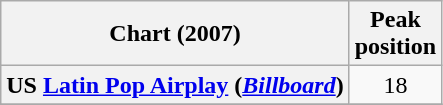<table class="wikitable sortable plainrowheaders" style="text-align:center">
<tr>
<th align="left">Chart (2007)</th>
<th align="left">Peak<br>position</th>
</tr>
<tr>
<th scope="row">US <a href='#'>Latin Pop Airplay</a> (<a href='#'><em>Billboard</em></a>)</th>
<td align="center">18</td>
</tr>
<tr>
</tr>
</table>
